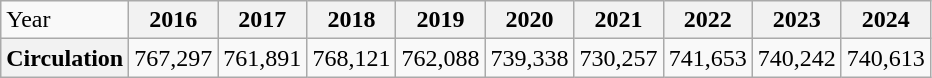<table class="wikitable">
<tr>
<td>Year</td>
<th>2016</th>
<th>2017</th>
<th>2018</th>
<th>2019</th>
<th>2020</th>
<th>2021</th>
<th>2022</th>
<th>2023</th>
<th>2024</th>
</tr>
<tr>
<th>Circulation</th>
<td>767,297</td>
<td>761,891</td>
<td>768,121</td>
<td>762,088</td>
<td>739,338</td>
<td>730,257</td>
<td>741,653</td>
<td>740,242</td>
<td>740,613</td>
</tr>
</table>
